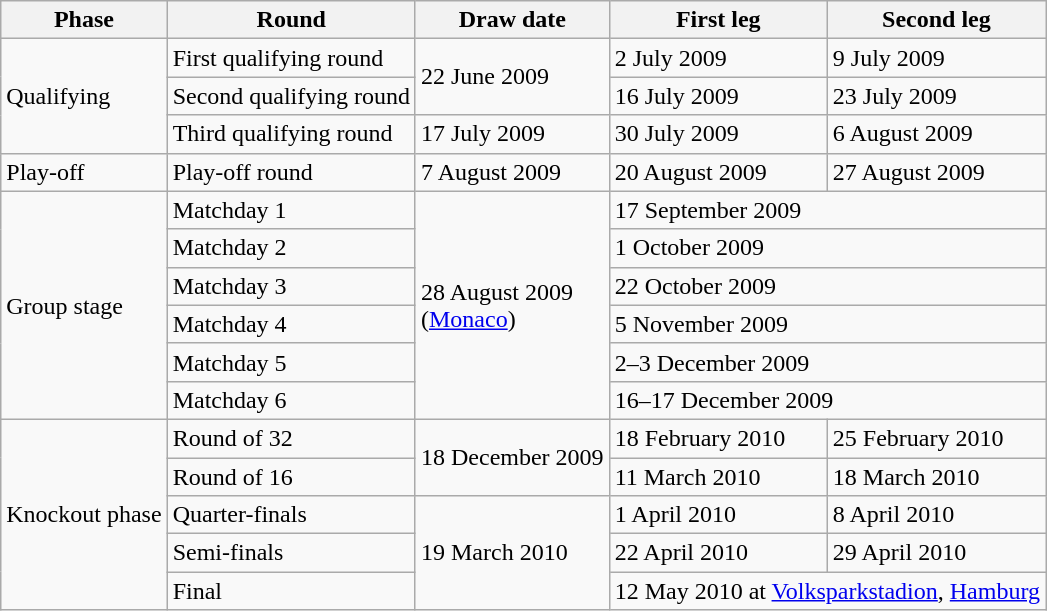<table class="wikitable">
<tr>
<th>Phase</th>
<th>Round</th>
<th>Draw date</th>
<th>First leg</th>
<th>Second leg</th>
</tr>
<tr>
<td rowspan=3>Qualifying</td>
<td>First qualifying round</td>
<td rowspan=2>22 June 2009</td>
<td>2 July 2009</td>
<td>9 July 2009</td>
</tr>
<tr>
<td>Second qualifying round</td>
<td>16 July 2009</td>
<td>23 July 2009</td>
</tr>
<tr>
<td>Third qualifying round</td>
<td>17 July 2009</td>
<td>30 July 2009</td>
<td>6 August 2009</td>
</tr>
<tr>
<td>Play-off</td>
<td>Play-off round</td>
<td>7 August 2009</td>
<td>20 August 2009</td>
<td>27 August 2009</td>
</tr>
<tr>
<td rowspan=6>Group stage</td>
<td>Matchday 1</td>
<td rowspan=6>28 August 2009<br>(<a href='#'>Monaco</a>)</td>
<td colspan=2>17 September 2009</td>
</tr>
<tr>
<td>Matchday 2</td>
<td colspan=2>1 October 2009</td>
</tr>
<tr>
<td>Matchday 3</td>
<td colspan=2>22 October 2009</td>
</tr>
<tr>
<td>Matchday 4</td>
<td colspan=2>5 November 2009</td>
</tr>
<tr>
<td>Matchday 5</td>
<td colspan=2>2–3 December 2009</td>
</tr>
<tr>
<td>Matchday 6</td>
<td colspan=2>16–17 December 2009</td>
</tr>
<tr>
<td rowspan=5>Knockout phase</td>
<td>Round of 32</td>
<td rowspan=2>18 December 2009</td>
<td>18 February 2010</td>
<td>25 February 2010</td>
</tr>
<tr>
<td>Round of 16</td>
<td>11 March 2010</td>
<td>18 March 2010</td>
</tr>
<tr>
<td>Quarter-finals</td>
<td rowspan=3>19 March 2010</td>
<td>1 April 2010</td>
<td>8 April 2010</td>
</tr>
<tr>
<td>Semi-finals</td>
<td>22 April 2010</td>
<td>29 April 2010</td>
</tr>
<tr>
<td>Final</td>
<td colspan=2>12 May 2010 at <a href='#'>Volksparkstadion</a>, <a href='#'>Hamburg</a></td>
</tr>
</table>
